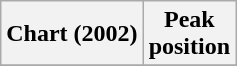<table class="wikitable sortable">
<tr>
<th align="left">Chart (2002)</th>
<th align="center">Peak<br>position</th>
</tr>
<tr>
</tr>
</table>
